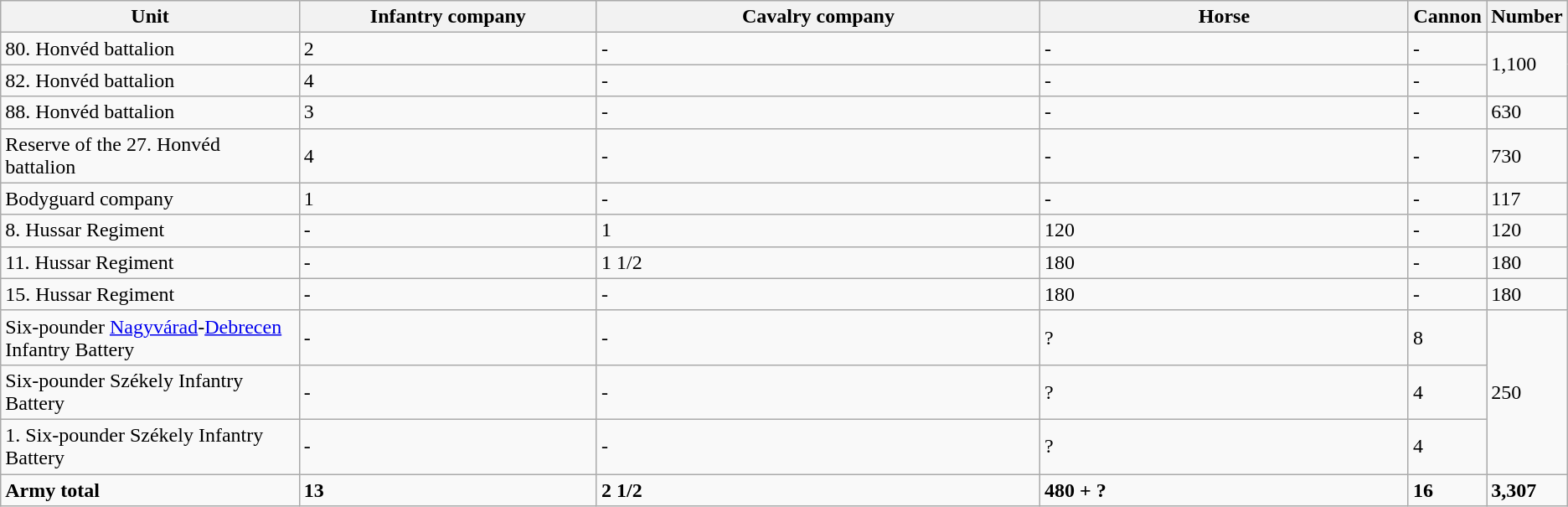<table class="wikitable">
<tr>
<th width=20%>Unit</th>
<th width=20%>Infantry company</th>
<th width=30%>Cavalry company</th>
<th width=25%>Horse</th>
<th width=10%>Cannon</th>
<th width=5%>Number</th>
</tr>
<tr>
<td>80. Honvéd battalion</td>
<td>2</td>
<td>-</td>
<td>-</td>
<td>-</td>
<td rowspan=2>1,100</td>
</tr>
<tr>
<td>82. Honvéd battalion</td>
<td>4</td>
<td>-</td>
<td>-</td>
<td>-</td>
</tr>
<tr>
<td>88. Honvéd battalion</td>
<td>3</td>
<td>-</td>
<td>-</td>
<td>-</td>
<td>630</td>
</tr>
<tr>
<td>Reserve of the 27. Honvéd battalion</td>
<td>4</td>
<td>-</td>
<td>-</td>
<td>-</td>
<td>730</td>
</tr>
<tr>
<td>Bodyguard company</td>
<td>1</td>
<td>-</td>
<td>-</td>
<td>-</td>
<td>117</td>
</tr>
<tr>
<td>8. Hussar Regiment</td>
<td>-</td>
<td>1</td>
<td>120</td>
<td>-</td>
<td>120</td>
</tr>
<tr>
<td>11. Hussar Regiment</td>
<td>-</td>
<td>1 1/2</td>
<td>180</td>
<td>-</td>
<td>180</td>
</tr>
<tr>
<td>15. Hussar Regiment</td>
<td>-</td>
<td>-</td>
<td>180</td>
<td>-</td>
<td>180</td>
</tr>
<tr>
<td>Six-pounder <a href='#'>Nagyvárad</a>-<a href='#'>Debrecen</a> Infantry Battery</td>
<td>-</td>
<td>-</td>
<td>?</td>
<td>8</td>
<td rowspan=3>250</td>
</tr>
<tr>
<td>Six-pounder Székely Infantry Battery</td>
<td>-</td>
<td>-</td>
<td>?</td>
<td>4</td>
</tr>
<tr>
<td>1. Six-pounder Székely Infantry Battery</td>
<td>-</td>
<td>-</td>
<td>?</td>
<td>4</td>
</tr>
<tr>
<td><strong>Army total</strong></td>
<td><strong>13</strong></td>
<td><strong>2 1/2</strong></td>
<td><strong>480 + ?</strong></td>
<td><strong>16</strong></td>
<td><strong>3,307</strong></td>
</tr>
</table>
